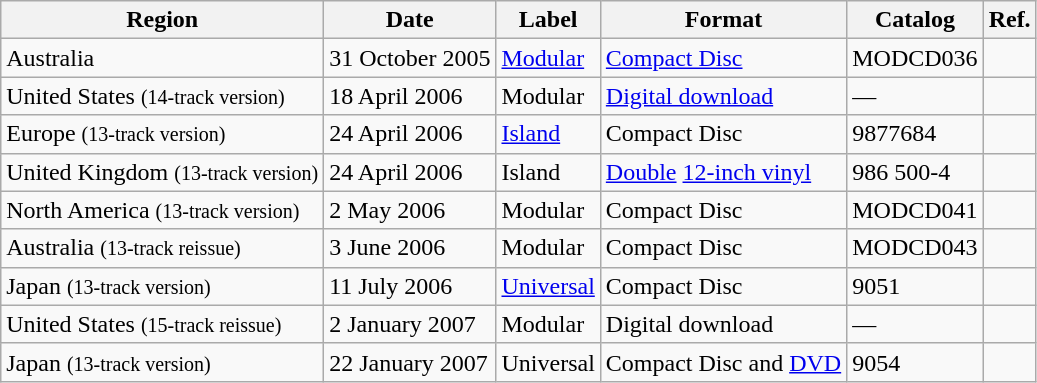<table class="wikitable">
<tr>
<th>Region</th>
<th>Date</th>
<th>Label</th>
<th>Format</th>
<th>Catalog</th>
<th>Ref.</th>
</tr>
<tr>
<td>Australia</td>
<td>31 October 2005</td>
<td><a href='#'>Modular</a></td>
<td><a href='#'>Compact Disc</a></td>
<td>MODCD036</td>
<td style="text-align:center;"></td>
</tr>
<tr>
<td>United States <small>(14-track version)</small></td>
<td>18 April 2006</td>
<td>Modular</td>
<td><a href='#'>Digital download</a></td>
<td>—</td>
<td style="text-align:center;"></td>
</tr>
<tr>
<td>Europe <small>(13-track version)</small></td>
<td>24 April 2006</td>
<td><a href='#'>Island</a></td>
<td>Compact Disc</td>
<td>9877684</td>
<td style="text-align:center;"></td>
</tr>
<tr>
<td>United Kingdom <small>(13-track version)</small></td>
<td>24 April 2006</td>
<td>Island</td>
<td><a href='#'>Double</a> <a href='#'>12-inch vinyl</a></td>
<td>986 500-4</td>
<td style="text-align:center;"></td>
</tr>
<tr>
<td>North America <small>(13-track version)</small></td>
<td>2 May 2006</td>
<td>Modular</td>
<td>Compact Disc</td>
<td>MODCD041</td>
<td style="text-align:center;"></td>
</tr>
<tr>
<td>Australia <small>(13-track reissue)</small></td>
<td>3 June 2006</td>
<td>Modular</td>
<td>Compact Disc</td>
<td>MODCD043</td>
<td style="text-align:center;"></td>
</tr>
<tr>
<td>Japan <small>(13-track version)</small></td>
<td>11 July 2006</td>
<td><a href='#'>Universal</a></td>
<td>Compact Disc</td>
<td>9051</td>
<td style="text-align:center;"></td>
</tr>
<tr>
<td>United States <small>(15-track reissue)</small></td>
<td>2 January 2007</td>
<td>Modular</td>
<td>Digital download</td>
<td>—</td>
<td style="text-align:center;"></td>
</tr>
<tr>
<td>Japan <small>(13-track version)</small></td>
<td>22 January 2007</td>
<td>Universal</td>
<td>Compact Disc and <a href='#'>DVD</a></td>
<td>9054</td>
<td style="text-align:center;"></td>
</tr>
</table>
